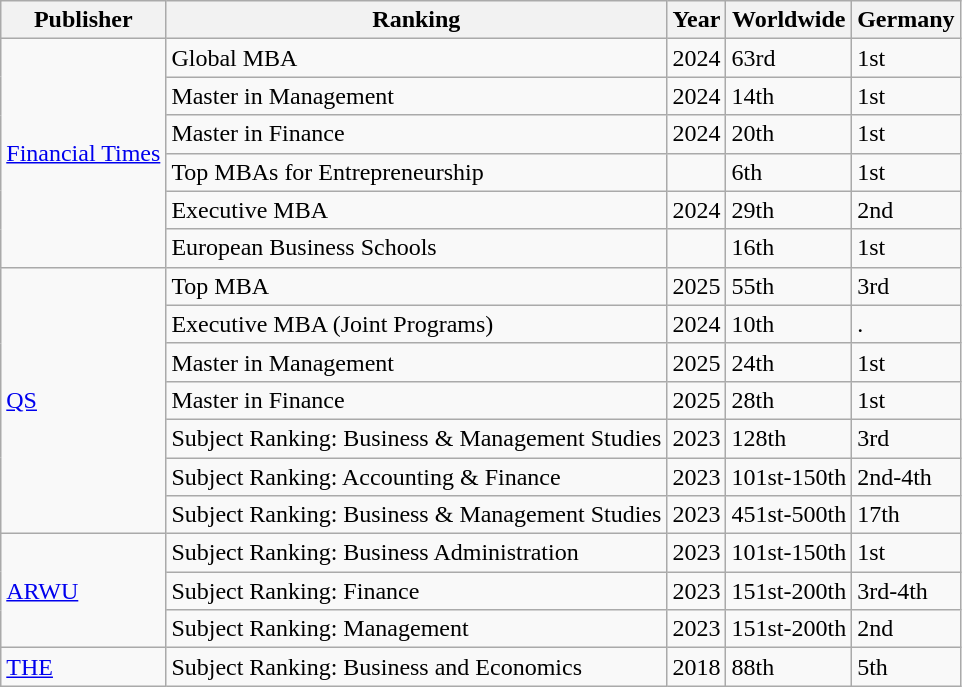<table class="wikitable sortable">
<tr>
<th>Publisher</th>
<th>Ranking</th>
<th>Year</th>
<th>Worldwide</th>
<th>Germany</th>
</tr>
<tr>
<td rowspan="6"><a href='#'>Financial Times</a></td>
<td>Global MBA</td>
<td>2024</td>
<td>63rd</td>
<td>1st</td>
</tr>
<tr>
<td>Master in Management</td>
<td>2024</td>
<td>14th</td>
<td>1st</td>
</tr>
<tr>
<td>Master in Finance</td>
<td>2024</td>
<td>20th</td>
<td>1st</td>
</tr>
<tr>
<td>Top MBAs for Entrepreneurship</td>
<td></td>
<td>6th</td>
<td>1st</td>
</tr>
<tr>
<td>Executive MBA</td>
<td>2024</td>
<td>29th</td>
<td>2nd</td>
</tr>
<tr>
<td>European Business Schools</td>
<td></td>
<td>16th</td>
<td>1st</td>
</tr>
<tr>
<td rowspan="7"><a href='#'>QS</a></td>
<td>Top MBA</td>
<td>2025</td>
<td>55th</td>
<td>3rd</td>
</tr>
<tr>
<td>Executive MBA (Joint Programs)</td>
<td>2024</td>
<td>10th</td>
<td>.</td>
</tr>
<tr>
<td>Master in Management</td>
<td>2025</td>
<td>24th</td>
<td>1st</td>
</tr>
<tr>
<td>Master in Finance</td>
<td>2025</td>
<td>28th</td>
<td>1st</td>
</tr>
<tr>
<td>Subject Ranking: Business & Management Studies</td>
<td>2023</td>
<td>128th</td>
<td>3rd</td>
</tr>
<tr>
<td>Subject Ranking: Accounting & Finance</td>
<td>2023</td>
<td>101st-150th</td>
<td>2nd-4th</td>
</tr>
<tr>
<td>Subject Ranking: Business & Management Studies</td>
<td>2023</td>
<td>451st-500th</td>
<td>17th</td>
</tr>
<tr>
<td rowspan="3"><a href='#'>ARWU</a></td>
<td>Subject Ranking: Business Administration</td>
<td>2023</td>
<td>101st-150th</td>
<td>1st</td>
</tr>
<tr>
<td>Subject Ranking: Finance</td>
<td>2023</td>
<td>151st-200th</td>
<td>3rd-4th</td>
</tr>
<tr>
<td>Subject Ranking: Management</td>
<td>2023</td>
<td>151st-200th</td>
<td>2nd</td>
</tr>
<tr>
<td><a href='#'>THE</a></td>
<td>Subject Ranking: Business and Economics</td>
<td>2018</td>
<td>88th</td>
<td>5th</td>
</tr>
</table>
